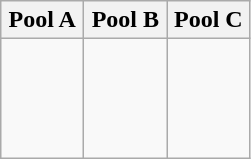<table class="wikitable">
<tr>
<th width=32%>Pool A</th>
<th width=32%>Pool B</th>
<th width=32%>Pool C</th>
</tr>
<tr>
<td><br><br>
<br>
<br>
</td>
<td><br><br>
<br>
<br>
</td>
<td><br><br>
<br>
<br>
</td>
</tr>
</table>
